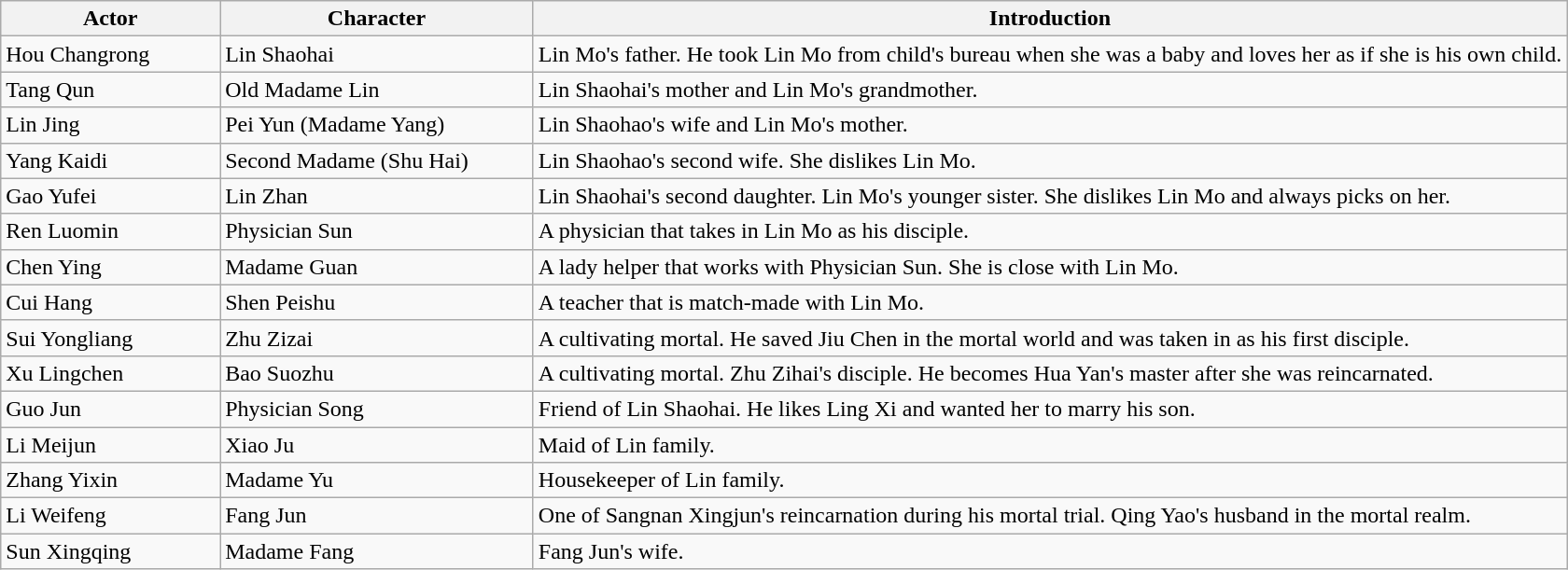<table class="wikitable">
<tr>
<th style="width:14%">Actor</th>
<th style="width:20%">Character</th>
<th>Introduction</th>
</tr>
<tr>
<td>Hou Changrong</td>
<td>Lin Shaohai</td>
<td>Lin Mo's father. He took Lin Mo from child's bureau when she was a baby and loves her as if she is his own child.</td>
</tr>
<tr>
<td>Tang Qun</td>
<td>Old Madame Lin</td>
<td>Lin Shaohai's mother and Lin Mo's grandmother.</td>
</tr>
<tr>
<td>Lin Jing</td>
<td>Pei Yun (Madame Yang)</td>
<td>Lin Shaohao's wife and Lin Mo's mother.</td>
</tr>
<tr>
<td>Yang Kaidi</td>
<td>Second Madame (Shu Hai)</td>
<td>Lin Shaohao's second wife. She dislikes Lin Mo.</td>
</tr>
<tr>
<td>Gao Yufei</td>
<td>Lin Zhan</td>
<td>Lin Shaohai's second daughter. Lin Mo's younger sister. She dislikes Lin Mo and always picks on her.</td>
</tr>
<tr>
<td>Ren Luomin</td>
<td>Physician Sun</td>
<td>A physician that takes in Lin Mo as his disciple.</td>
</tr>
<tr>
<td>Chen Ying</td>
<td>Madame Guan</td>
<td>A lady helper that works with Physician Sun. She is close with Lin Mo.</td>
</tr>
<tr>
<td>Cui Hang</td>
<td>Shen Peishu</td>
<td>A teacher that is match-made with Lin Mo.</td>
</tr>
<tr>
<td>Sui Yongliang</td>
<td>Zhu Zizai</td>
<td>A cultivating mortal. He saved Jiu Chen in the mortal world and was taken in as his first disciple.</td>
</tr>
<tr>
<td>Xu Lingchen</td>
<td>Bao Suozhu</td>
<td>A cultivating mortal. Zhu Zihai's disciple. He becomes Hua Yan's master after she was reincarnated.</td>
</tr>
<tr>
<td>Guo Jun</td>
<td>Physician Song</td>
<td>Friend of Lin Shaohai. He likes Ling Xi and wanted her to marry his son.</td>
</tr>
<tr>
<td>Li Meijun</td>
<td>Xiao Ju</td>
<td>Maid of Lin family.</td>
</tr>
<tr>
<td>Zhang Yixin</td>
<td>Madame Yu</td>
<td>Housekeeper of Lin family.</td>
</tr>
<tr>
<td>Li Weifeng</td>
<td>Fang Jun</td>
<td>One of Sangnan Xingjun's reincarnation during his mortal trial. Qing Yao's husband in the mortal realm.</td>
</tr>
<tr>
<td>Sun Xingqing</td>
<td>Madame Fang</td>
<td>Fang Jun's wife.</td>
</tr>
</table>
